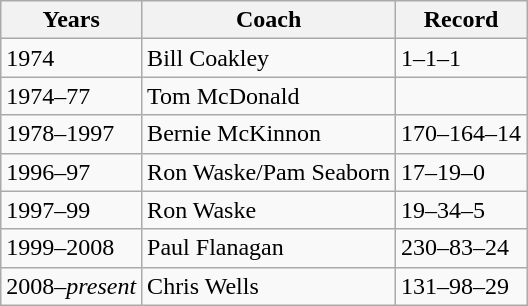<table class="wikitable">
<tr>
<th>Years</th>
<th>Coach</th>
<th>Record</th>
</tr>
<tr>
<td>1974</td>
<td>Bill Coakley</td>
<td>1–1–1</td>
</tr>
<tr>
<td>1974–77</td>
<td>Tom McDonald</td>
<td></td>
</tr>
<tr>
<td>1978–1997</td>
<td>Bernie McKinnon</td>
<td>170–164–14</td>
</tr>
<tr>
<td>1996–97</td>
<td>Ron Waske/Pam Seaborn</td>
<td>17–19–0</td>
</tr>
<tr>
<td>1997–99</td>
<td>Ron Waske</td>
<td>19–34–5</td>
</tr>
<tr>
<td>1999–2008</td>
<td>Paul Flanagan</td>
<td>230–83–24</td>
</tr>
<tr>
<td>2008–<em>present</em></td>
<td>Chris Wells</td>
<td>131–98–29</td>
</tr>
</table>
